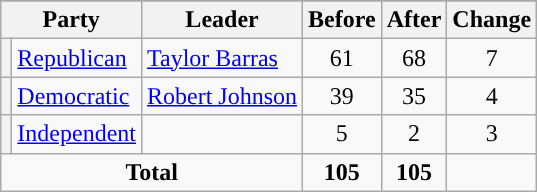<table class="wikitable" style="text-align:center;">
<tr>
</tr>
<tr>
<th colspan=2>Party</th>
<th>Leader</th>
<th>Before</th>
<th>After</th>
<th>Change</th>
</tr>
<tr>
<th style="background-color:"></th>
<td style="text-align:left;"><a href='#'>Republican</a></td>
<td style="text-align:left;"><a href='#'>Taylor Barras</a></td>
<td>61</td>
<td>68</td>
<td> 7</td>
</tr>
<tr>
<th style="background-color:"></th>
<td style="text-align:left;"><a href='#'>Democratic</a></td>
<td style="text-align:left;"><a href='#'>Robert Johnson</a></td>
<td>39</td>
<td>35</td>
<td> 4</td>
</tr>
<tr>
<th style="background-color:"></th>
<td style="text-align:left;"><a href='#'>Independent</a></td>
<td style="text-align:left;"></td>
<td>5</td>
<td>2</td>
<td> 3</td>
</tr>
<tr>
<td colspan=3><strong>Total</strong></td>
<td><strong>105</strong></td>
<td><strong>105</strong></td>
</tr>
</table>
